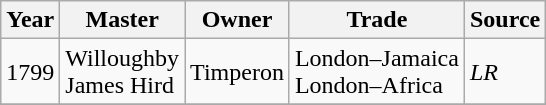<table class=" wikitable">
<tr>
<th>Year</th>
<th>Master</th>
<th>Owner</th>
<th>Trade</th>
<th>Source</th>
</tr>
<tr>
<td>1799</td>
<td>Willoughby<br>James Hird</td>
<td>Timperon</td>
<td>London–Jamaica<br>London–Africa</td>
<td><em>LR</em></td>
</tr>
<tr>
</tr>
</table>
